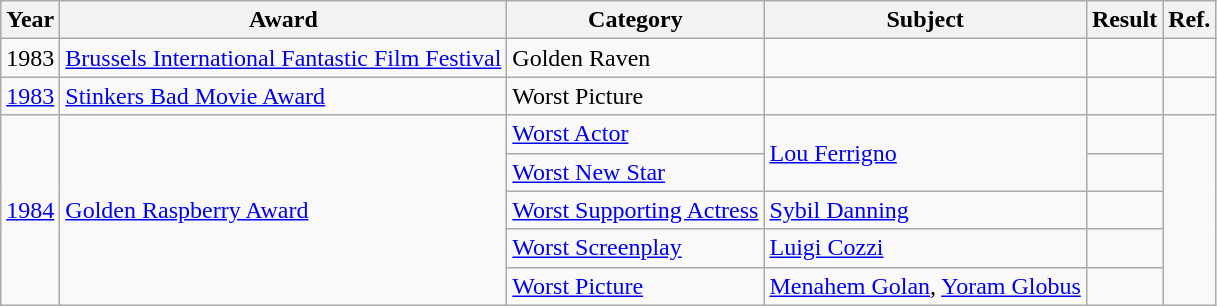<table class="wikitable">
<tr>
<th>Year</th>
<th>Award</th>
<th>Category</th>
<th>Subject</th>
<th>Result</th>
<th>Ref.</th>
</tr>
<tr>
<td>1983</td>
<td><a href='#'>Brussels International Fantastic Film Festival</a></td>
<td>Golden Raven</td>
<td></td>
<td></td>
<td></td>
</tr>
<tr>
<td><a href='#'>1983</a></td>
<td><a href='#'>Stinkers Bad Movie Award</a></td>
<td>Worst Picture</td>
<td></td>
<td></td>
<td></td>
</tr>
<tr>
<td rowspan=5><a href='#'>1984</a></td>
<td rowspan=5><a href='#'>Golden Raspberry Award</a></td>
<td><a href='#'>Worst Actor</a></td>
<td rowspan=2><a href='#'>Lou Ferrigno</a></td>
<td></td>
<td rowspan=5></td>
</tr>
<tr>
<td><a href='#'>Worst New Star</a></td>
<td></td>
</tr>
<tr>
<td><a href='#'>Worst Supporting Actress</a></td>
<td><a href='#'>Sybil Danning</a></td>
<td></td>
</tr>
<tr>
<td><a href='#'>Worst Screenplay</a></td>
<td><a href='#'>Luigi Cozzi</a></td>
<td></td>
</tr>
<tr>
<td><a href='#'>Worst Picture</a></td>
<td><a href='#'>Menahem Golan</a>, <a href='#'>Yoram Globus</a></td>
<td></td>
</tr>
</table>
